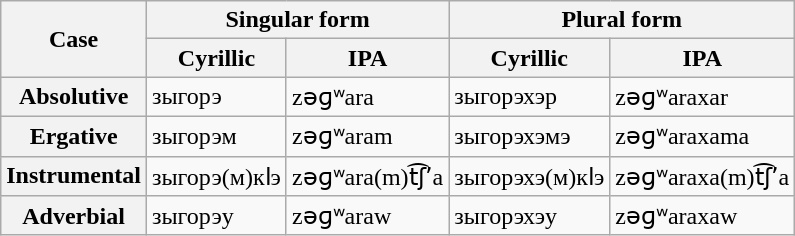<table class="wikitable" border="1">
<tr>
<th rowspan=2>Case</th>
<th colspan=2>Singular form</th>
<th colspan=2>Plural form</th>
</tr>
<tr>
<th>Cyrillic</th>
<th>IPA</th>
<th>Cyrillic</th>
<th>IPA</th>
</tr>
<tr>
<th>Absolutive</th>
<td>зыгорэ</td>
<td>zəɡʷara</td>
<td>зыгорэхэр</td>
<td>zəɡʷaraxar</td>
</tr>
<tr>
<th>Ergative</th>
<td>зыгорэм</td>
<td>zəɡʷaram</td>
<td>зыгорэхэмэ</td>
<td>zəɡʷaraxama</td>
</tr>
<tr>
<th>Instrumental</th>
<td>зыгорэ(м)кӏэ</td>
<td>zəɡʷara(m)t͡ʃʼa</td>
<td>зыгорэхэ(м)кӏэ</td>
<td>zəɡʷaraxa(m)t͡ʃʼa</td>
</tr>
<tr>
<th>Adverbial</th>
<td>зыгорэу</td>
<td>zəɡʷaraw</td>
<td>зыгорэхэу</td>
<td>zəɡʷaraxaw</td>
</tr>
</table>
